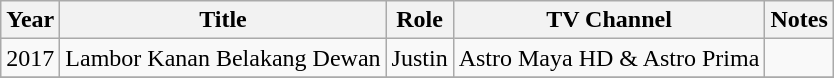<table class="wikitable">
<tr>
<th>Year</th>
<th>Title</th>
<th>Role</th>
<th>TV Channel</th>
<th>Notes</th>
</tr>
<tr>
<td rowspan="1" style="text-align:center;">2017</td>
<td>Lambor Kanan Belakang Dewan</td>
<td>Justin</td>
<td>Astro Maya HD & Astro Prima</td>
<td></td>
</tr>
<tr>
</tr>
</table>
